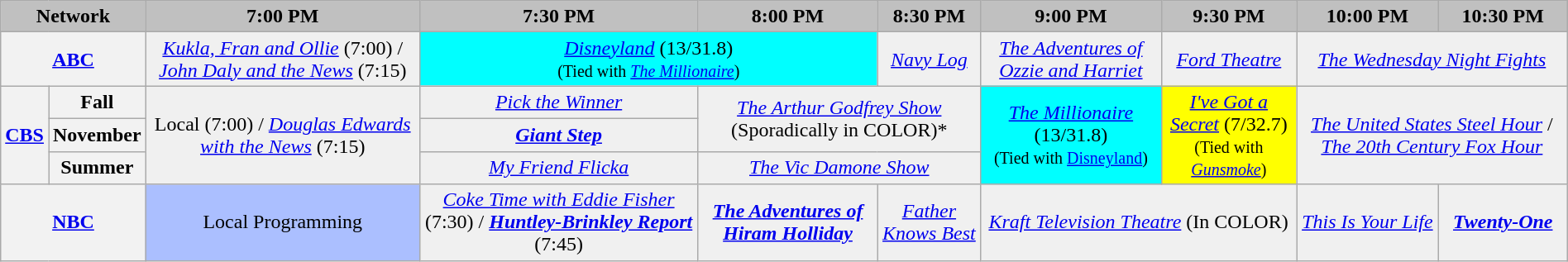<table class="wikitable" style="width:100%;margin-right:0;text-align:center">
<tr>
<th style="background-color:#C0C0C0;text-align:center" colspan=2>Network</th>
<th style="background-color:#C0C0C0;text-align:center">7:00 PM</th>
<th style="background-color:#C0C0C0;text-align:center">7:30 PM</th>
<th style="background-color:#C0C0C0;text-align:center">8:00 PM</th>
<th style="background-color:#C0C0C0;text-align:center">8:30 PM</th>
<th style="background-color:#C0C0C0;text-align:center">9:00 PM</th>
<th style="background-color:#C0C0C0;text-align:center">9:30 PM</th>
<th style="background-color:#C0C0C0;text-align:center">10:00 PM</th>
<th style="background-color:#C0C0C0;text-align:center">10:30 PM</th>
</tr>
<tr>
<th bgcolor="#C0C0C0" colspan=2><a href='#'>ABC</a></th>
<td bgcolor="#F0F0F0"><em><a href='#'>Kukla, Fran and Ollie</a></em> (7:00) / <em><a href='#'>John Daly and the News</a></em> (7:15)</td>
<td colspan="2" bgcolor="#00FFFF"><em><a href='#'>Disneyland</a></em> (13/31.8)<br><small>(Tied with <em><a href='#'>The Millionaire</a></em>)</small></td>
<td bgcolor="#F0F0F0"><em><a href='#'>Navy Log</a></em></td>
<td bgcolor="#F0F0F0"><em><a href='#'>The Adventures of Ozzie and Harriet</a></em></td>
<td bgcolor="#F0F0F0"><em><a href='#'>Ford Theatre</a></em></td>
<td colspan="2" bgcolor="#F0F0F0"><em><a href='#'>The Wednesday Night Fights</a></em></td>
</tr>
<tr>
<th rowspan="3" bgcolor="#C0C0C0"><a href='#'>CBS</a></th>
<th>Fall</th>
<td bgcolor="#F0F0F0" rowspan="3">Local (7:00) / <em><a href='#'>Douglas Edwards with the News</a></em> (7:15)</td>
<td bgcolor="#F0F0F0"><em><a href='#'>Pick the Winner</a></em></td>
<td colspan="2" bgcolor="#F0F0F0" rowspan="2"><em><a href='#'>The Arthur Godfrey Show</a></em> (Sporadically in <span>C</span><span>O</span><span>L</span><span>O</span><span>R</span>)*</td>
<td bgcolor="#00FFFF" rowspan="3"><em><a href='#'>The Millionaire</a></em> (13/31.8)<br><small>(Tied with <a href='#'>Disneyland</a>)</small></td>
<td bgcolor="#FFFF00" rowspan="3"><em><a href='#'>I've Got a Secret</a></em> (7/32.7)<br><small>(Tied with <em><a href='#'>Gunsmoke</a></em>)</small></td>
<td colspan="2" bgcolor="#F0F0F0" rowspan="3"><em><a href='#'>The United States Steel Hour</a></em> / <em><a href='#'>The 20th Century Fox Hour</a></em></td>
</tr>
<tr>
<th>November</th>
<td bgcolor="#F0F0F0"><strong><em><a href='#'>Giant Step</a></em></strong></td>
</tr>
<tr>
<th>Summer</th>
<td bgcolor="#F0F0F0"><em><a href='#'>My Friend Flicka</a></em></td>
<td bgcolor="#F0F0F0" colspan=2><em><a href='#'>The Vic Damone Show</a></em></td>
</tr>
<tr>
<th bgcolor="#C0C0C0" colspan=2><a href='#'>NBC</a></th>
<td bgcolor="#ABBFFF">Local Programming</td>
<td bgcolor="#F0F0F0"><em><a href='#'>Coke Time with Eddie Fisher</a></em> (7:30) / <strong><em><a href='#'>Huntley-Brinkley Report</a></em></strong> (7:45)</td>
<td bgcolor="#F0F0F0"><strong><em><a href='#'>The Adventures of Hiram Holliday</a></em></strong></td>
<td bgcolor="#F0F0F0"><em><a href='#'>Father Knows Best</a></em></td>
<td colspan="2" bgcolor="#F0F0F0"><em><a href='#'>Kraft Television Theatre</a></em> (In <span>C</span><span>O</span><span>L</span><span>O</span><span>R</span>)</td>
<td bgcolor="#F0F0F0"><em><a href='#'>This Is Your Life</a></em></td>
<td bgcolor="#F0F0F0"><strong><em><a href='#'>Twenty-One</a></em></strong></td>
</tr>
</table>
